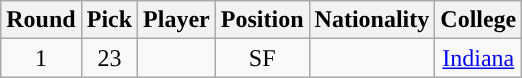<table class="wikitable sortable sortable">
<tr>
<th>Round</th>
<th>Pick</th>
<th>Player</th>
<th>Position</th>
<th>Nationality</th>
<th>College</th>
</tr>
<tr style="text-align: center">
<td>1</td>
<td>23</td>
<td></td>
<td>SF</td>
<td></td>
<td><a href='#'>Indiana</a></td>
</tr>
</table>
